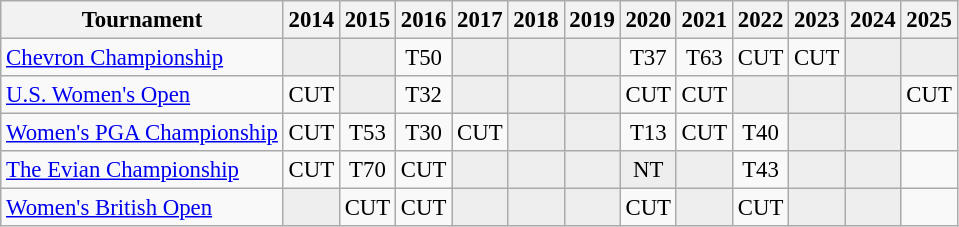<table class="wikitable" style="font-size:95%;text-align:center;">
<tr>
<th>Tournament</th>
<th>2014</th>
<th>2015</th>
<th>2016</th>
<th>2017</th>
<th>2018</th>
<th>2019</th>
<th>2020</th>
<th>2021</th>
<th>2022</th>
<th>2023</th>
<th>2024</th>
<th>2025</th>
</tr>
<tr>
<td align=left><a href='#'>Chevron Championship</a></td>
<td style="background:#eeeeee;"></td>
<td style="background:#eeeeee;"></td>
<td>T50</td>
<td style="background:#eeeeee;"></td>
<td style="background:#eeeeee;"></td>
<td style="background:#eeeeee;"></td>
<td>T37</td>
<td>T63</td>
<td>CUT</td>
<td>CUT</td>
<td style="background:#eeeeee;"></td>
<td style="background:#eeeeee;"></td>
</tr>
<tr>
<td align=left><a href='#'>U.S. Women's Open</a></td>
<td>CUT</td>
<td style="background:#eeeeee;"></td>
<td>T32</td>
<td style="background:#eeeeee;"></td>
<td style="background:#eeeeee;"></td>
<td style="background:#eeeeee;"></td>
<td>CUT</td>
<td>CUT</td>
<td style="background:#eeeeee;"></td>
<td style="background:#eeeeee;"></td>
<td style="background:#eeeeee;"></td>
<td>CUT</td>
</tr>
<tr>
<td align=left><a href='#'>Women's PGA Championship</a></td>
<td>CUT</td>
<td>T53</td>
<td>T30</td>
<td>CUT</td>
<td style="background:#eeeeee;"></td>
<td style="background:#eeeeee;"></td>
<td>T13</td>
<td>CUT</td>
<td>T40</td>
<td style="background:#eeeeee;"></td>
<td style="background:#eeeeee;"></td>
<td></td>
</tr>
<tr>
<td align=left><a href='#'>The Evian Championship</a></td>
<td>CUT</td>
<td>T70</td>
<td>CUT</td>
<td style="background:#eeeeee;"></td>
<td style="background:#eeeeee;"></td>
<td style="background:#eeeeee;"></td>
<td style="background:#eeeeee;">NT</td>
<td style="background:#eeeeee;"></td>
<td>T43</td>
<td style="background:#eeeeee;"></td>
<td style="background:#eeeeee;"></td>
<td></td>
</tr>
<tr>
<td align=left><a href='#'>Women's British Open</a></td>
<td style="background:#eeeeee;"></td>
<td>CUT</td>
<td>CUT</td>
<td style="background:#eeeeee;"></td>
<td style="background:#eeeeee;"></td>
<td style="background:#eeeeee;"></td>
<td>CUT</td>
<td style="background:#eeeeee;"></td>
<td>CUT</td>
<td style="background:#eeeeee;"></td>
<td style="background:#eeeeee;"></td>
<td></td>
</tr>
</table>
